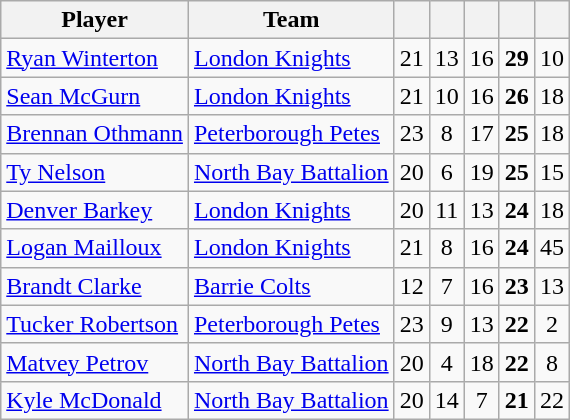<table class="wikitable" style="text-align:center">
<tr>
<th width:30%;">Player</th>
<th width:30%;">Team</th>
<th width:7.5%;"></th>
<th width:7.5%;"></th>
<th width:7.5%;"></th>
<th width:7.5%;"></th>
<th width:7.5%;"></th>
</tr>
<tr>
<td align=left><a href='#'>Ryan Winterton</a></td>
<td align=left><a href='#'>London Knights</a></td>
<td>21</td>
<td>13</td>
<td>16</td>
<td><strong>29</strong></td>
<td>10</td>
</tr>
<tr>
<td align=left><a href='#'>Sean McGurn</a></td>
<td align=left><a href='#'>London Knights</a></td>
<td>21</td>
<td>10</td>
<td>16</td>
<td><strong>26</strong></td>
<td>18</td>
</tr>
<tr>
<td align=left><a href='#'>Brennan Othmann</a></td>
<td align=left><a href='#'>Peterborough Petes</a></td>
<td>23</td>
<td>8</td>
<td>17</td>
<td><strong>25</strong></td>
<td>18</td>
</tr>
<tr>
<td align=left><a href='#'>Ty Nelson</a></td>
<td align=left><a href='#'>North Bay Battalion</a></td>
<td>20</td>
<td>6</td>
<td>19</td>
<td><strong>25</strong></td>
<td>15</td>
</tr>
<tr>
<td align=left><a href='#'>Denver Barkey</a></td>
<td align=left><a href='#'>London Knights</a></td>
<td>20</td>
<td>11</td>
<td>13</td>
<td><strong>24</strong></td>
<td>18</td>
</tr>
<tr>
<td align=left><a href='#'>Logan Mailloux</a></td>
<td align=left><a href='#'>London Knights</a></td>
<td>21</td>
<td>8</td>
<td>16</td>
<td><strong>24</strong></td>
<td>45</td>
</tr>
<tr>
<td align=left><a href='#'>Brandt Clarke</a></td>
<td align=left><a href='#'>Barrie Colts</a></td>
<td>12</td>
<td>7</td>
<td>16</td>
<td><strong>23</strong></td>
<td>13</td>
</tr>
<tr>
<td align=left><a href='#'>Tucker Robertson</a></td>
<td align=left><a href='#'>Peterborough Petes</a></td>
<td>23</td>
<td>9</td>
<td>13</td>
<td><strong>22</strong></td>
<td>2</td>
</tr>
<tr>
<td align=left><a href='#'>Matvey Petrov</a></td>
<td align=left><a href='#'>North Bay Battalion</a></td>
<td>20</td>
<td>4</td>
<td>18</td>
<td><strong>22</strong></td>
<td>8</td>
</tr>
<tr>
<td align=left><a href='#'>Kyle McDonald</a></td>
<td align=left><a href='#'>North Bay Battalion</a></td>
<td>20</td>
<td>14</td>
<td>7</td>
<td><strong>21</strong></td>
<td>22</td>
</tr>
</table>
